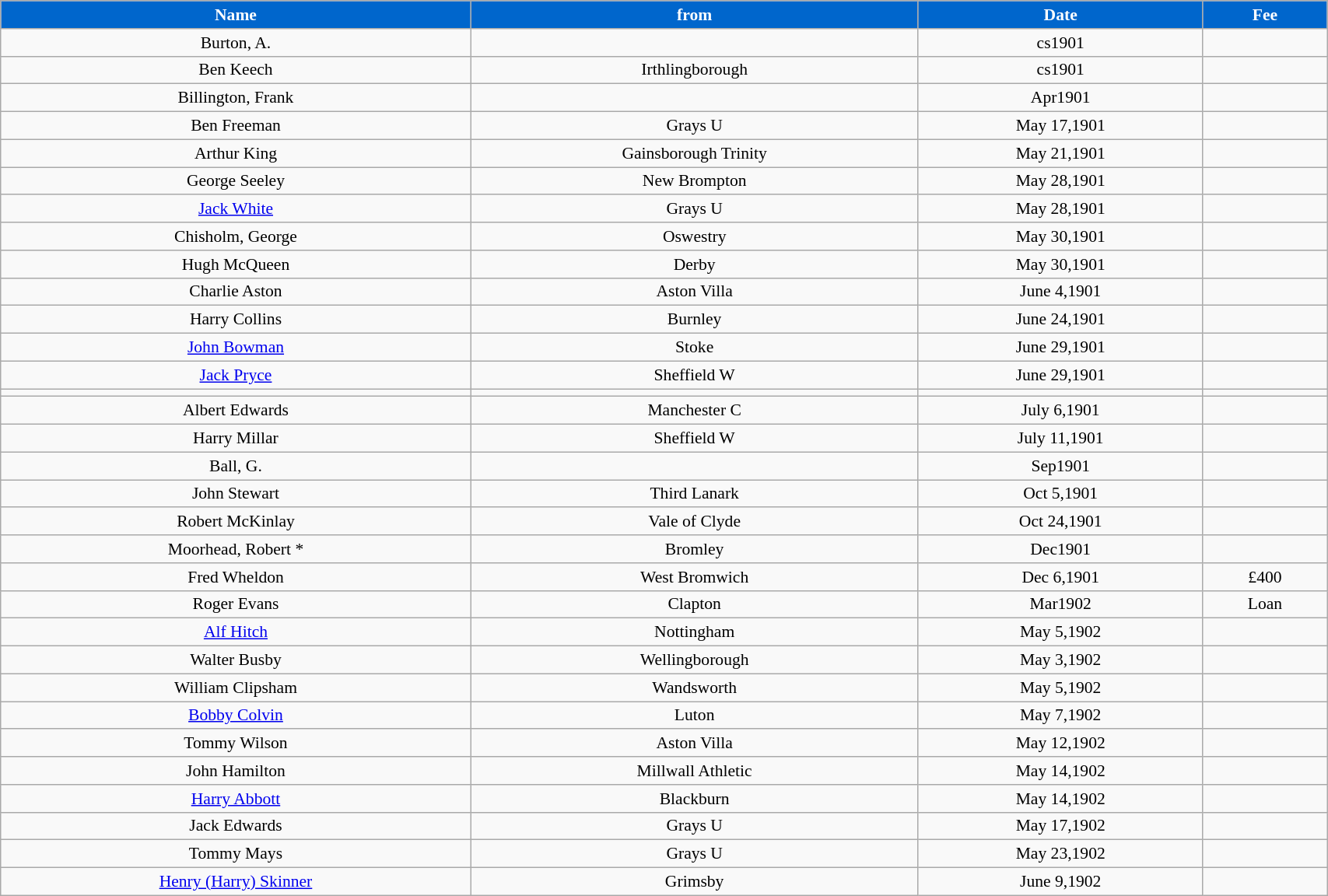<table class="wikitable" style="text-align:center; font-size:90%; width:90%;">
<tr>
<th style="background:#0066CC; color:#FFFFFF; text-align:center;"><strong>Name</strong></th>
<th style="background:#0066CC; color:#FFFFFF; text-align:center;">from</th>
<th style="background:#0066CC; color:#FFFFFF; text-align:center;">Date</th>
<th style="background:#0066CC; color:#FFFFFF; text-align:center;">Fee</th>
</tr>
<tr>
<td>Burton, A.</td>
<td></td>
<td>cs1901</td>
<td></td>
</tr>
<tr>
<td>Ben Keech</td>
<td>Irthlingborough</td>
<td>cs1901</td>
<td></td>
</tr>
<tr>
<td>Billington, Frank</td>
<td></td>
<td>Apr1901</td>
<td></td>
</tr>
<tr>
<td>Ben Freeman</td>
<td>Grays U</td>
<td>May 17,1901</td>
<td></td>
</tr>
<tr>
<td>Arthur King</td>
<td>Gainsborough Trinity</td>
<td>May 21,1901</td>
<td></td>
</tr>
<tr>
<td>George Seeley</td>
<td>New Brompton</td>
<td>May 28,1901</td>
<td></td>
</tr>
<tr>
<td><a href='#'>Jack White</a></td>
<td>Grays U</td>
<td>May 28,1901</td>
<td></td>
</tr>
<tr>
<td>Chisholm, George</td>
<td>Oswestry</td>
<td>May 30,1901</td>
<td></td>
</tr>
<tr>
<td>Hugh McQueen</td>
<td>Derby</td>
<td>May 30,1901</td>
<td></td>
</tr>
<tr>
<td>Charlie Aston</td>
<td>Aston Villa</td>
<td>June 4,1901</td>
<td></td>
</tr>
<tr>
<td>Harry Collins</td>
<td>Burnley</td>
<td>June 24,1901</td>
<td></td>
</tr>
<tr>
<td><a href='#'>John Bowman</a></td>
<td>Stoke</td>
<td>June 29,1901</td>
<td></td>
</tr>
<tr>
<td><a href='#'>Jack Pryce</a></td>
<td>Sheffield W</td>
<td>June 29,1901</td>
<td></td>
</tr>
<tr>
<td></td>
<td></td>
<td></td>
<td></td>
</tr>
<tr>
<td>Albert Edwards</td>
<td>Manchester C</td>
<td>July 6,1901</td>
<td></td>
</tr>
<tr>
<td>Harry Millar</td>
<td>Sheffield W</td>
<td>July 11,1901</td>
<td></td>
</tr>
<tr>
<td>Ball, G.</td>
<td></td>
<td>Sep1901</td>
<td></td>
</tr>
<tr>
<td>John Stewart</td>
<td>Third Lanark</td>
<td>Oct 5,1901</td>
<td></td>
</tr>
<tr>
<td>Robert McKinlay</td>
<td>Vale of Clyde</td>
<td>Oct 24,1901</td>
<td></td>
</tr>
<tr>
<td>Moorhead, Robert *</td>
<td>Bromley</td>
<td>Dec1901</td>
<td></td>
</tr>
<tr>
<td>Fred Wheldon</td>
<td>West Bromwich</td>
<td>Dec 6,1901</td>
<td>£400</td>
</tr>
<tr>
<td>Roger Evans</td>
<td>Clapton</td>
<td>Mar1902</td>
<td>Loan</td>
</tr>
<tr>
<td><a href='#'>Alf Hitch</a></td>
<td>Nottingham</td>
<td>May 5,1902</td>
<td></td>
</tr>
<tr>
<td>Walter Busby</td>
<td>Wellingborough</td>
<td>May 3,1902</td>
<td></td>
</tr>
<tr>
<td>William Clipsham</td>
<td>Wandsworth</td>
<td>May 5,1902</td>
<td></td>
</tr>
<tr>
<td><a href='#'>Bobby Colvin</a></td>
<td>Luton</td>
<td>May 7,1902</td>
<td></td>
</tr>
<tr>
<td>Tommy Wilson</td>
<td>Aston Villa</td>
<td>May 12,1902</td>
<td></td>
</tr>
<tr>
<td>John Hamilton</td>
<td>Millwall Athletic</td>
<td>May 14,1902</td>
<td></td>
</tr>
<tr>
<td><a href='#'>Harry Abbott</a></td>
<td>Blackburn</td>
<td>May 14,1902</td>
<td></td>
</tr>
<tr>
<td>Jack Edwards</td>
<td>Grays U</td>
<td>May 17,1902</td>
<td></td>
</tr>
<tr>
<td>Tommy Mays</td>
<td>Grays U</td>
<td>May 23,1902</td>
<td></td>
</tr>
<tr>
<td><a href='#'>Henry (Harry) Skinner</a></td>
<td>Grimsby</td>
<td>June 9,1902</td>
<td></td>
</tr>
</table>
